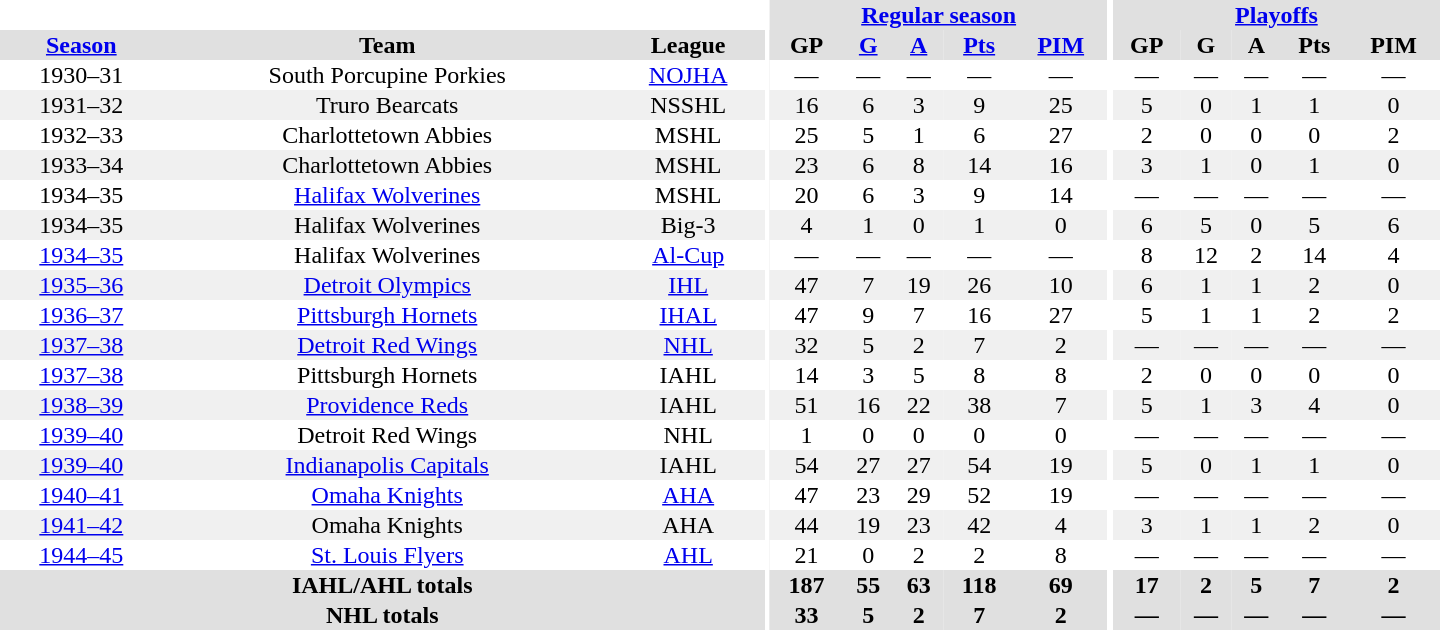<table border="0" cellpadding="1" cellspacing="0" style="text-align:center; width:60em">
<tr bgcolor="#e0e0e0">
<th colspan="3" bgcolor="#ffffff"></th>
<th rowspan="100" bgcolor="#ffffff"></th>
<th colspan="5"><a href='#'>Regular season</a></th>
<th rowspan="100" bgcolor="#ffffff"></th>
<th colspan="5"><a href='#'>Playoffs</a></th>
</tr>
<tr bgcolor="#e0e0e0">
<th><a href='#'>Season</a></th>
<th>Team</th>
<th>League</th>
<th>GP</th>
<th><a href='#'>G</a></th>
<th><a href='#'>A</a></th>
<th><a href='#'>Pts</a></th>
<th><a href='#'>PIM</a></th>
<th>GP</th>
<th>G</th>
<th>A</th>
<th>Pts</th>
<th>PIM</th>
</tr>
<tr>
<td>1930–31</td>
<td>South Porcupine Porkies</td>
<td><a href='#'>NOJHA</a></td>
<td>—</td>
<td>—</td>
<td>—</td>
<td>—</td>
<td>—</td>
<td>—</td>
<td>—</td>
<td>—</td>
<td>—</td>
<td>—</td>
</tr>
<tr bgcolor="#f0f0f0">
<td>1931–32</td>
<td>Truro Bearcats</td>
<td>NSSHL</td>
<td>16</td>
<td>6</td>
<td>3</td>
<td>9</td>
<td>25</td>
<td>5</td>
<td>0</td>
<td>1</td>
<td>1</td>
<td>0</td>
</tr>
<tr>
<td>1932–33</td>
<td>Charlottetown Abbies</td>
<td>MSHL</td>
<td>25</td>
<td>5</td>
<td>1</td>
<td>6</td>
<td>27</td>
<td>2</td>
<td>0</td>
<td>0</td>
<td>0</td>
<td>2</td>
</tr>
<tr bgcolor="#f0f0f0">
<td>1933–34</td>
<td>Charlottetown Abbies</td>
<td>MSHL</td>
<td>23</td>
<td>6</td>
<td>8</td>
<td>14</td>
<td>16</td>
<td>3</td>
<td>1</td>
<td>0</td>
<td>1</td>
<td>0</td>
</tr>
<tr>
<td>1934–35</td>
<td><a href='#'>Halifax Wolverines</a></td>
<td>MSHL</td>
<td>20</td>
<td>6</td>
<td>3</td>
<td>9</td>
<td>14</td>
<td>—</td>
<td>—</td>
<td>—</td>
<td>—</td>
<td>—</td>
</tr>
<tr bgcolor="#f0f0f0">
<td>1934–35</td>
<td>Halifax Wolverines</td>
<td>Big-3</td>
<td>4</td>
<td>1</td>
<td>0</td>
<td>1</td>
<td>0</td>
<td>6</td>
<td>5</td>
<td>0</td>
<td>5</td>
<td>6</td>
</tr>
<tr>
<td><a href='#'>1934–35</a></td>
<td>Halifax Wolverines</td>
<td><a href='#'>Al-Cup</a></td>
<td>—</td>
<td>—</td>
<td>—</td>
<td>—</td>
<td>—</td>
<td>8</td>
<td>12</td>
<td>2</td>
<td>14</td>
<td>4</td>
</tr>
<tr bgcolor="#f0f0f0">
<td><a href='#'>1935–36</a></td>
<td><a href='#'>Detroit Olympics</a></td>
<td><a href='#'>IHL</a></td>
<td>47</td>
<td>7</td>
<td>19</td>
<td>26</td>
<td>10</td>
<td>6</td>
<td>1</td>
<td>1</td>
<td>2</td>
<td>0</td>
</tr>
<tr>
<td><a href='#'>1936–37</a></td>
<td><a href='#'>Pittsburgh Hornets</a></td>
<td><a href='#'>IHAL</a></td>
<td>47</td>
<td>9</td>
<td>7</td>
<td>16</td>
<td>27</td>
<td>5</td>
<td>1</td>
<td>1</td>
<td>2</td>
<td>2</td>
</tr>
<tr bgcolor="#f0f0f0">
<td><a href='#'>1937–38</a></td>
<td><a href='#'>Detroit Red Wings</a></td>
<td><a href='#'>NHL</a></td>
<td>32</td>
<td>5</td>
<td>2</td>
<td>7</td>
<td>2</td>
<td>—</td>
<td>—</td>
<td>—</td>
<td>—</td>
<td>—</td>
</tr>
<tr>
<td><a href='#'>1937–38</a></td>
<td>Pittsburgh Hornets</td>
<td>IAHL</td>
<td>14</td>
<td>3</td>
<td>5</td>
<td>8</td>
<td>8</td>
<td>2</td>
<td>0</td>
<td>0</td>
<td>0</td>
<td>0</td>
</tr>
<tr bgcolor="#f0f0f0">
<td><a href='#'>1938–39</a></td>
<td><a href='#'>Providence Reds</a></td>
<td>IAHL</td>
<td>51</td>
<td>16</td>
<td>22</td>
<td>38</td>
<td>7</td>
<td>5</td>
<td>1</td>
<td>3</td>
<td>4</td>
<td>0</td>
</tr>
<tr>
<td><a href='#'>1939–40</a></td>
<td>Detroit Red Wings</td>
<td>NHL</td>
<td>1</td>
<td>0</td>
<td>0</td>
<td>0</td>
<td>0</td>
<td>—</td>
<td>—</td>
<td>—</td>
<td>—</td>
<td>—</td>
</tr>
<tr bgcolor="#f0f0f0">
<td><a href='#'>1939–40</a></td>
<td><a href='#'>Indianapolis Capitals</a></td>
<td>IAHL</td>
<td>54</td>
<td>27</td>
<td>27</td>
<td>54</td>
<td>19</td>
<td>5</td>
<td>0</td>
<td>1</td>
<td>1</td>
<td>0</td>
</tr>
<tr>
<td><a href='#'>1940–41</a></td>
<td><a href='#'>Omaha Knights</a></td>
<td><a href='#'>AHA</a></td>
<td>47</td>
<td>23</td>
<td>29</td>
<td>52</td>
<td>19</td>
<td>—</td>
<td>—</td>
<td>—</td>
<td>—</td>
<td>—</td>
</tr>
<tr bgcolor="#f0f0f0">
<td><a href='#'>1941–42</a></td>
<td>Omaha Knights</td>
<td>AHA</td>
<td>44</td>
<td>19</td>
<td>23</td>
<td>42</td>
<td>4</td>
<td>3</td>
<td>1</td>
<td>1</td>
<td>2</td>
<td>0</td>
</tr>
<tr>
<td><a href='#'>1944–45</a></td>
<td><a href='#'>St. Louis Flyers</a></td>
<td><a href='#'>AHL</a></td>
<td>21</td>
<td>0</td>
<td>2</td>
<td>2</td>
<td>8</td>
<td>—</td>
<td>—</td>
<td>—</td>
<td>—</td>
<td>—</td>
</tr>
<tr bgcolor="#e0e0e0">
<th colspan="3">IAHL/AHL totals</th>
<th>187</th>
<th>55</th>
<th>63</th>
<th>118</th>
<th>69</th>
<th>17</th>
<th>2</th>
<th>5</th>
<th>7</th>
<th>2</th>
</tr>
<tr bgcolor="#e0e0e0">
<th colspan="3">NHL totals</th>
<th>33</th>
<th>5</th>
<th>2</th>
<th>7</th>
<th>2</th>
<th>—</th>
<th>—</th>
<th>—</th>
<th>—</th>
<th>—</th>
</tr>
</table>
